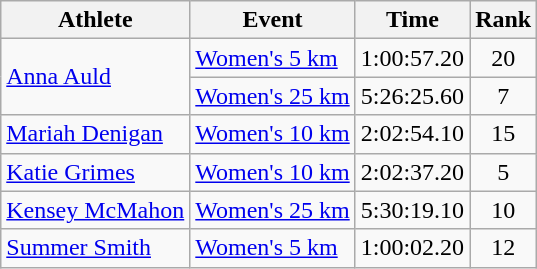<table class="wikitable">
<tr>
<th>Athlete</th>
<th>Event</th>
<th>Time</th>
<th>Rank</th>
</tr>
<tr align="center">
<td rowspan="2" align="left"><a href='#'>Anna Auld</a></td>
<td align="left"><a href='#'>Women's 5 km</a></td>
<td>1:00:57.20</td>
<td>20</td>
</tr>
<tr align="center">
<td align="left"><a href='#'>Women's 25 km</a></td>
<td>5:26:25.60</td>
<td>7</td>
</tr>
<tr align="center">
<td align="left"><a href='#'>Mariah Denigan</a></td>
<td align="left"><a href='#'>Women's 10 km</a></td>
<td>2:02:54.10</td>
<td>15</td>
</tr>
<tr align="center">
<td align="left"><a href='#'>Katie Grimes</a></td>
<td align="left"><a href='#'>Women's 10 km</a></td>
<td>2:02:37.20</td>
<td>5</td>
</tr>
<tr align="center">
<td align="left"><a href='#'>Kensey McMahon</a></td>
<td align="left"><a href='#'>Women's 25 km</a></td>
<td>5:30:19.10</td>
<td>10</td>
</tr>
<tr align="center">
<td align="left"><a href='#'>Summer Smith</a></td>
<td align="left"><a href='#'>Women's 5 km</a></td>
<td>1:00:02.20</td>
<td>12</td>
</tr>
</table>
